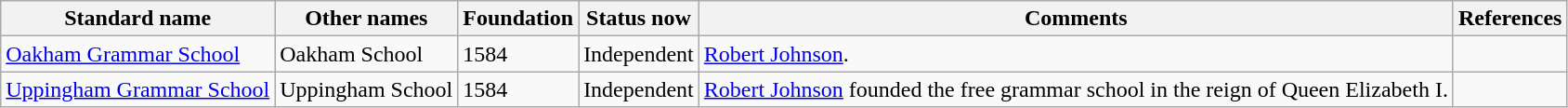<table class="wikitable">
<tr>
<th>Standard name</th>
<th>Other names</th>
<th>Foundation</th>
<th>Status now</th>
<th>Comments</th>
<th>References</th>
</tr>
<tr>
<td><a href='#'>Oakham Grammar School</a></td>
<td>Oakham School</td>
<td>1584</td>
<td>Independent</td>
<td><a href='#'>Robert Johnson</a>.</td>
<td></td>
</tr>
<tr>
<td><a href='#'>Uppingham Grammar School</a></td>
<td>Uppingham School</td>
<td>1584</td>
<td>Independent</td>
<td><a href='#'>Robert Johnson</a> founded the free grammar school in the reign of Queen Elizabeth I.</td>
<td></td>
</tr>
</table>
